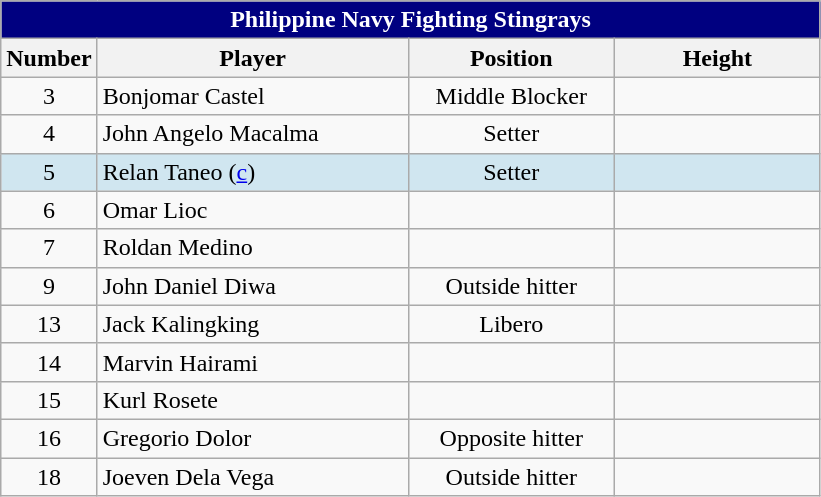<table class="wikitable sortable" style="text-align:center;">
<tr>
<th colspan="5" style= "background: #000080; color: #FFFFFF; text-align: center">Philippine Navy Fighting Stingrays</th>
</tr>
<tr>
<th width=3px>Number</th>
<th width=200px>Player</th>
<th width=130px>Position</th>
<th width=130px>Height</th>
</tr>
<tr>
<td>3</td>
<td style="text-align: left">Bonjomar Castel</td>
<td>Middle Blocker</td>
<td></td>
</tr>
<tr>
<td>4</td>
<td style="text-align: left">John Angelo Macalma</td>
<td>Setter</td>
<td></td>
</tr>
<tr bgcolor=#D0E6F>
<td>5</td>
<td style="text-align: left">Relan Taneo (<a href='#'>c</a>)</td>
<td>Setter</td>
<td></td>
</tr>
<tr>
<td>6</td>
<td style="text-align: left">Omar Lioc</td>
<td></td>
<td></td>
</tr>
<tr>
<td>7</td>
<td style="text-align: left">Roldan Medino</td>
<td></td>
<td></td>
</tr>
<tr>
<td>9</td>
<td style="text-align: left">John Daniel Diwa</td>
<td>Outside hitter</td>
<td></td>
</tr>
<tr>
<td>13</td>
<td style="text-align: left">Jack Kalingking</td>
<td>Libero</td>
<td></td>
</tr>
<tr>
<td>14</td>
<td style="text-align: left">Marvin Hairami</td>
<td></td>
<td></td>
</tr>
<tr>
<td>15</td>
<td style="text-align: left">Kurl Rosete</td>
<td></td>
<td></td>
</tr>
<tr>
<td>16</td>
<td style="text-align: left">Gregorio Dolor</td>
<td>Opposite hitter</td>
<td></td>
</tr>
<tr>
<td>18</td>
<td style="text-align: left">Joeven Dela Vega</td>
<td>Outside hitter</td>
<td></td>
</tr>
</table>
